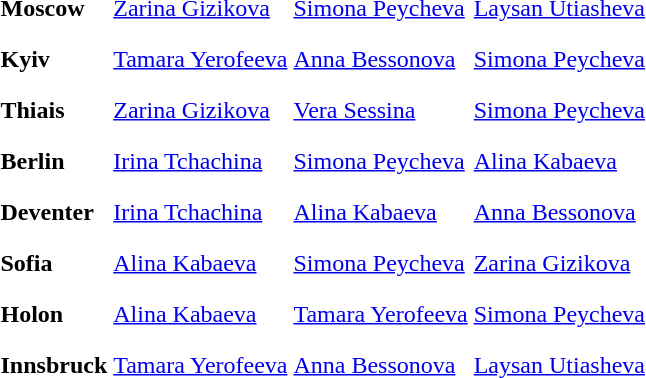<table>
<tr>
<th scope=row style="text-align:left">Moscow</th>
<td style="height:30px;"> <a href='#'>Zarina Gizikova</a></td>
<td style="height:30px;"> <a href='#'>Simona Peycheva</a></td>
<td style="height:30px;"> <a href='#'>Laysan Utiasheva</a></td>
</tr>
<tr>
<th scope=row style="text-align:left">Kyiv</th>
<td style="height:30px;"> <a href='#'>Tamara Yerofeeva</a></td>
<td style="height:30px;"> <a href='#'>Anna Bessonova</a></td>
<td style="height:30px;"> <a href='#'>Simona Peycheva</a></td>
</tr>
<tr>
<th scope=row style="text-align:left">Thiais</th>
<td style="height:30px;"> <a href='#'>Zarina Gizikova</a></td>
<td style="height:30px;"> <a href='#'>Vera Sessina</a></td>
<td style="height:30px;"> <a href='#'>Simona Peycheva</a></td>
</tr>
<tr>
<th scope=row style="text-align:left">Berlin</th>
<td style="height:30px;"> <a href='#'>Irina Tchachina</a></td>
<td style="height:30px;"> <a href='#'>Simona Peycheva</a></td>
<td style="height:30px;"> <a href='#'>Alina Kabaeva</a></td>
</tr>
<tr>
<th scope=row style="text-align:left">Deventer</th>
<td style="height:30px;"> <a href='#'>Irina Tchachina</a></td>
<td style="height:30px;"> <a href='#'>Alina Kabaeva</a></td>
<td style="height:30px;"> <a href='#'>Anna Bessonova</a></td>
</tr>
<tr>
<th scope=row style="text-align:left">Sofia</th>
<td style="height:30px;"> <a href='#'>Alina Kabaeva</a></td>
<td style="height:30px;"> <a href='#'>Simona Peycheva</a></td>
<td style="height:30px;"> <a href='#'>Zarina Gizikova</a></td>
</tr>
<tr>
<th scope=row style="text-align:left">Holon</th>
<td style="height:30px;"> <a href='#'>Alina Kabaeva</a></td>
<td style="height:30px;"> <a href='#'>Tamara Yerofeeva</a></td>
<td style="height:30px;"> <a href='#'>Simona Peycheva</a></td>
</tr>
<tr>
<th scope=row style="text-align:left">Innsbruck</th>
<td style="height:30px;"> <a href='#'>Tamara Yerofeeva</a></td>
<td style="height:30px;"> <a href='#'>Anna Bessonova</a></td>
<td style="height:30px;"> <a href='#'>Laysan Utiasheva</a></td>
</tr>
<tr>
</tr>
</table>
